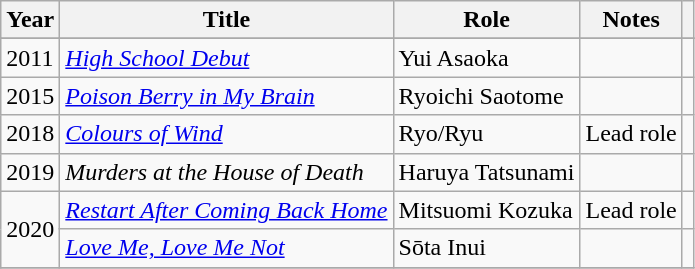<table class="wikitable sortable">
<tr>
<th>Year</th>
<th>Title</th>
<th>Role</th>
<th class="unsortable">Notes</th>
<th class="unsortable"></th>
</tr>
<tr>
</tr>
<tr>
<td>2011</td>
<td><em><a href='#'>High School Debut</a></em></td>
<td>Yui Asaoka</td>
<td></td>
<td></td>
</tr>
<tr>
<td>2015</td>
<td><em> <a href='#'>Poison Berry in My Brain</a> </em></td>
<td>Ryoichi Saotome</td>
<td></td>
<td></td>
</tr>
<tr>
<td>2018</td>
<td><em><a href='#'>Colours of Wind</a></em></td>
<td>Ryo/Ryu</td>
<td>Lead role</td>
<td></td>
</tr>
<tr>
<td>2019</td>
<td><em>Murders at the House of Death</em></td>
<td>Haruya Tatsunami</td>
<td></td>
<td></td>
</tr>
<tr>
<td rowspan="2">2020</td>
<td><em><a href='#'>Restart After Coming Back Home</a></em></td>
<td>Mitsuomi Kozuka</td>
<td>Lead role</td>
<td></td>
</tr>
<tr>
<td><em><a href='#'>Love Me, Love Me Not</a></em></td>
<td>Sōta Inui</td>
<td></td>
<td></td>
</tr>
<tr>
</tr>
</table>
